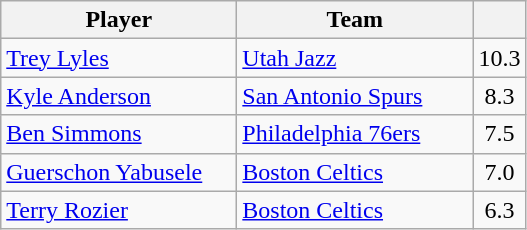<table class="wikitable" style="text-align:left">
<tr>
<th width="150px">Player</th>
<th width="150px">Team</th>
<th width="25px"></th>
</tr>
<tr>
<td><a href='#'>Trey Lyles</a></td>
<td><a href='#'>Utah Jazz</a></td>
<td align="center">10.3</td>
</tr>
<tr>
<td><a href='#'>Kyle Anderson</a></td>
<td><a href='#'>San Antonio Spurs</a></td>
<td align="center">8.3</td>
</tr>
<tr>
<td><a href='#'>Ben Simmons</a></td>
<td><a href='#'>Philadelphia 76ers</a></td>
<td align="center">7.5</td>
</tr>
<tr>
<td><a href='#'>Guerschon Yabusele</a></td>
<td><a href='#'>Boston Celtics</a></td>
<td align="center">7.0</td>
</tr>
<tr>
<td><a href='#'>Terry Rozier</a></td>
<td><a href='#'>Boston Celtics</a></td>
<td align="center">6.3</td>
</tr>
</table>
